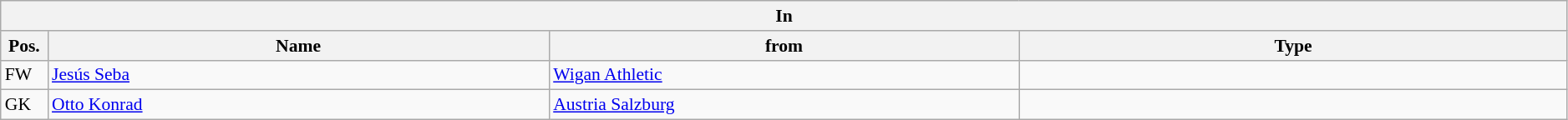<table class="wikitable" style="font-size:90%;width:99%;">
<tr>
<th colspan="4">In</th>
</tr>
<tr>
<th width=3%>Pos.</th>
<th width=32%>Name</th>
<th width=30%>from</th>
<th width=35%>Type</th>
</tr>
<tr>
<td>FW</td>
<td><a href='#'>Jesús Seba</a></td>
<td><a href='#'>Wigan Athletic</a></td>
<td></td>
</tr>
<tr>
<td>GK</td>
<td><a href='#'>Otto Konrad</a></td>
<td><a href='#'>Austria Salzburg</a></td>
<td></td>
</tr>
</table>
